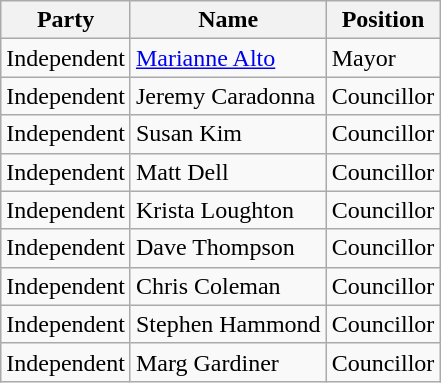<table class="wikitable sortable">
<tr>
<th>Party</th>
<th>Name</th>
<th>Position</th>
</tr>
<tr>
<td>Independent</td>
<td><a href='#'>Marianne Alto</a></td>
<td>Mayor</td>
</tr>
<tr>
<td>Independent</td>
<td>Jeremy Caradonna</td>
<td>Councillor</td>
</tr>
<tr>
<td>Independent</td>
<td>Susan Kim</td>
<td>Councillor</td>
</tr>
<tr>
<td>Independent</td>
<td>Matt Dell</td>
<td>Councillor</td>
</tr>
<tr>
<td>Independent</td>
<td>Krista Loughton</td>
<td>Councillor</td>
</tr>
<tr>
<td>Independent</td>
<td>Dave Thompson</td>
<td>Councillor</td>
</tr>
<tr>
<td>Independent</td>
<td>Chris Coleman</td>
<td>Councillor</td>
</tr>
<tr>
<td>Independent</td>
<td>Stephen Hammond</td>
<td>Councillor</td>
</tr>
<tr>
<td>Independent</td>
<td>Marg Gardiner</td>
<td>Councillor</td>
</tr>
</table>
